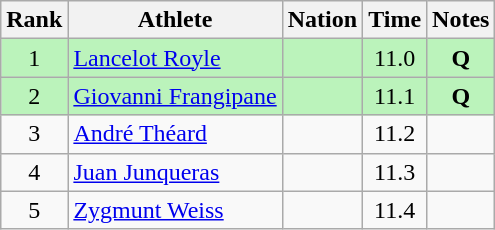<table class="wikitable sortable" style="text-align:center">
<tr>
<th>Rank</th>
<th>Athlete</th>
<th>Nation</th>
<th>Time</th>
<th>Notes</th>
</tr>
<tr bgcolor=bbf3bb>
<td>1</td>
<td align="left"><a href='#'>Lancelot Royle</a></td>
<td align="left"></td>
<td>11.0</td>
<td><strong>Q</strong></td>
</tr>
<tr bgcolor=bbf3bb>
<td>2</td>
<td align="left"><a href='#'>Giovanni Frangipane</a></td>
<td align="left"></td>
<td>11.1</td>
<td><strong>Q</strong></td>
</tr>
<tr>
<td>3</td>
<td align="left"><a href='#'>André Théard</a></td>
<td align="left"></td>
<td>11.2</td>
<td></td>
</tr>
<tr>
<td>4</td>
<td align="left"><a href='#'>Juan Junqueras</a></td>
<td align="left"></td>
<td>11.3</td>
<td></td>
</tr>
<tr>
<td>5</td>
<td align="left"><a href='#'>Zygmunt Weiss</a></td>
<td align="left"></td>
<td>11.4</td>
<td></td>
</tr>
</table>
